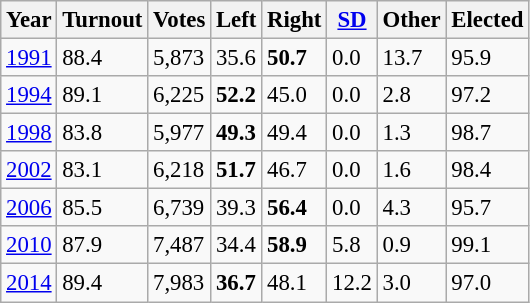<table class="wikitable sortable" style="font-size: 95%;">
<tr>
<th>Year</th>
<th>Turnout</th>
<th>Votes</th>
<th>Left</th>
<th>Right</th>
<th><a href='#'>SD</a></th>
<th>Other</th>
<th>Elected</th>
</tr>
<tr>
<td><a href='#'>1991</a></td>
<td>88.4</td>
<td>5,873</td>
<td>35.6</td>
<td><strong>50.7</strong></td>
<td>0.0</td>
<td>13.7</td>
<td>95.9</td>
</tr>
<tr>
<td><a href='#'>1994</a></td>
<td>89.1</td>
<td>6,225</td>
<td><strong>52.2</strong></td>
<td>45.0</td>
<td>0.0</td>
<td>2.8</td>
<td>97.2</td>
</tr>
<tr>
<td><a href='#'>1998</a></td>
<td>83.8</td>
<td>5,977</td>
<td><strong>49.3</strong></td>
<td>49.4</td>
<td>0.0</td>
<td>1.3</td>
<td>98.7</td>
</tr>
<tr>
<td><a href='#'>2002</a></td>
<td>83.1</td>
<td>6,218</td>
<td><strong>51.7</strong></td>
<td>46.7</td>
<td>0.0</td>
<td>1.6</td>
<td>98.4</td>
</tr>
<tr>
<td><a href='#'>2006</a></td>
<td>85.5</td>
<td>6,739</td>
<td>39.3</td>
<td><strong>56.4</strong></td>
<td>0.0</td>
<td>4.3</td>
<td>95.7</td>
</tr>
<tr>
<td><a href='#'>2010</a></td>
<td>87.9</td>
<td>7,487</td>
<td>34.4</td>
<td><strong>58.9</strong></td>
<td>5.8</td>
<td>0.9</td>
<td>99.1</td>
</tr>
<tr>
<td><a href='#'>2014</a></td>
<td>89.4</td>
<td>7,983</td>
<td><strong>36.7</strong></td>
<td>48.1</td>
<td>12.2</td>
<td>3.0</td>
<td>97.0</td>
</tr>
</table>
